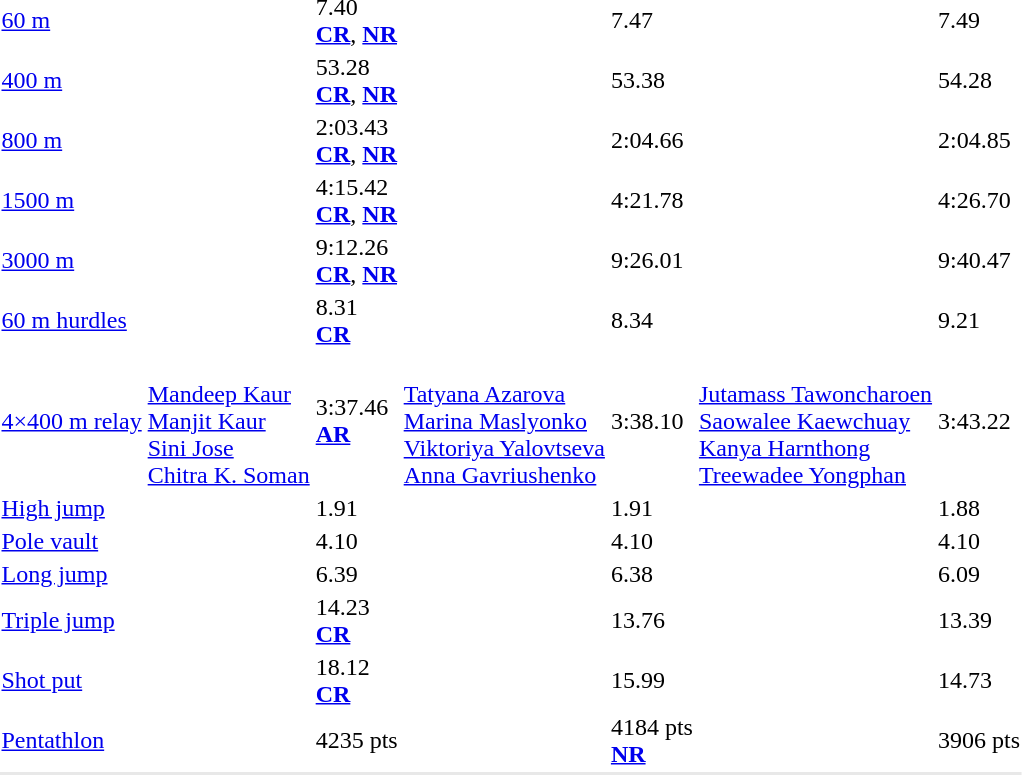<table>
<tr>
<td><a href='#'>60 m</a></td>
<td></td>
<td>7.40<br><strong><a href='#'>CR</a></strong>, <strong><a href='#'>NR</a></strong></td>
<td></td>
<td>7.47</td>
<td></td>
<td>7.49</td>
</tr>
<tr>
<td><a href='#'>400 m</a></td>
<td></td>
<td>53.28<br><strong><a href='#'>CR</a></strong>, <strong><a href='#'>NR</a></strong></td>
<td></td>
<td>53.38</td>
<td></td>
<td>54.28</td>
</tr>
<tr>
<td><a href='#'>800 m</a></td>
<td></td>
<td>2:03.43<br><strong><a href='#'>CR</a></strong>, <strong><a href='#'>NR</a></strong></td>
<td></td>
<td>2:04.66</td>
<td></td>
<td>2:04.85</td>
</tr>
<tr>
<td><a href='#'>1500 m</a></td>
<td></td>
<td>4:15.42<br><strong><a href='#'>CR</a></strong>, <strong><a href='#'>NR</a></strong></td>
<td></td>
<td>4:21.78</td>
<td></td>
<td>4:26.70</td>
</tr>
<tr>
<td><a href='#'>3000 m</a></td>
<td></td>
<td>9:12.26<br><strong><a href='#'>CR</a></strong>, <strong><a href='#'>NR</a></strong></td>
<td></td>
<td>9:26.01</td>
<td></td>
<td>9:40.47</td>
</tr>
<tr>
<td><a href='#'>60 m hurdles</a></td>
<td></td>
<td>8.31<br><strong><a href='#'>CR</a></strong></td>
<td></td>
<td>8.34</td>
<td></td>
<td>9.21</td>
</tr>
<tr>
<td><a href='#'>4×400 m relay</a></td>
<td><br><a href='#'>Mandeep Kaur</a><br><a href='#'>Manjit Kaur</a><br><a href='#'>Sini Jose</a><br><a href='#'>Chitra K. Soman</a></td>
<td>3:37.46<br><strong><a href='#'>AR</a></strong></td>
<td><br><a href='#'>Tatyana Azarova</a><br><a href='#'>Marina Maslyonko</a><br><a href='#'>Viktoriya Yalovtseva</a><br><a href='#'>Anna Gavriushenko</a></td>
<td>3:38.10</td>
<td><br><a href='#'>Jutamass Tawoncharoen</a><br><a href='#'>Saowalee Kaewchuay</a><br><a href='#'>Kanya Harnthong</a><br><a href='#'>Treewadee Yongphan</a></td>
<td>3:43.22</td>
</tr>
<tr>
<td><a href='#'>High jump</a></td>
<td></td>
<td>1.91</td>
<td></td>
<td>1.91</td>
<td></td>
<td>1.88</td>
</tr>
<tr>
<td><a href='#'>Pole vault</a></td>
<td></td>
<td>4.10</td>
<td></td>
<td>4.10</td>
<td></td>
<td>4.10</td>
</tr>
<tr>
<td><a href='#'>Long jump</a></td>
<td></td>
<td>6.39</td>
<td></td>
<td>6.38</td>
<td></td>
<td>6.09</td>
</tr>
<tr>
<td><a href='#'>Triple jump</a></td>
<td></td>
<td>14.23<br><strong><a href='#'>CR</a></strong></td>
<td></td>
<td>13.76</td>
<td></td>
<td>13.39</td>
</tr>
<tr>
<td><a href='#'>Shot put</a></td>
<td></td>
<td>18.12<br><strong><a href='#'>CR</a></strong></td>
<td></td>
<td>15.99</td>
<td></td>
<td>14.73</td>
</tr>
<tr>
<td><a href='#'>Pentathlon</a></td>
<td></td>
<td>4235 pts</td>
<td></td>
<td>4184 pts<br><strong><a href='#'>NR</a></strong></td>
<td></td>
<td>3906 pts</td>
</tr>
<tr bgcolor= e8e8e8>
<td colspan=7></td>
</tr>
</table>
